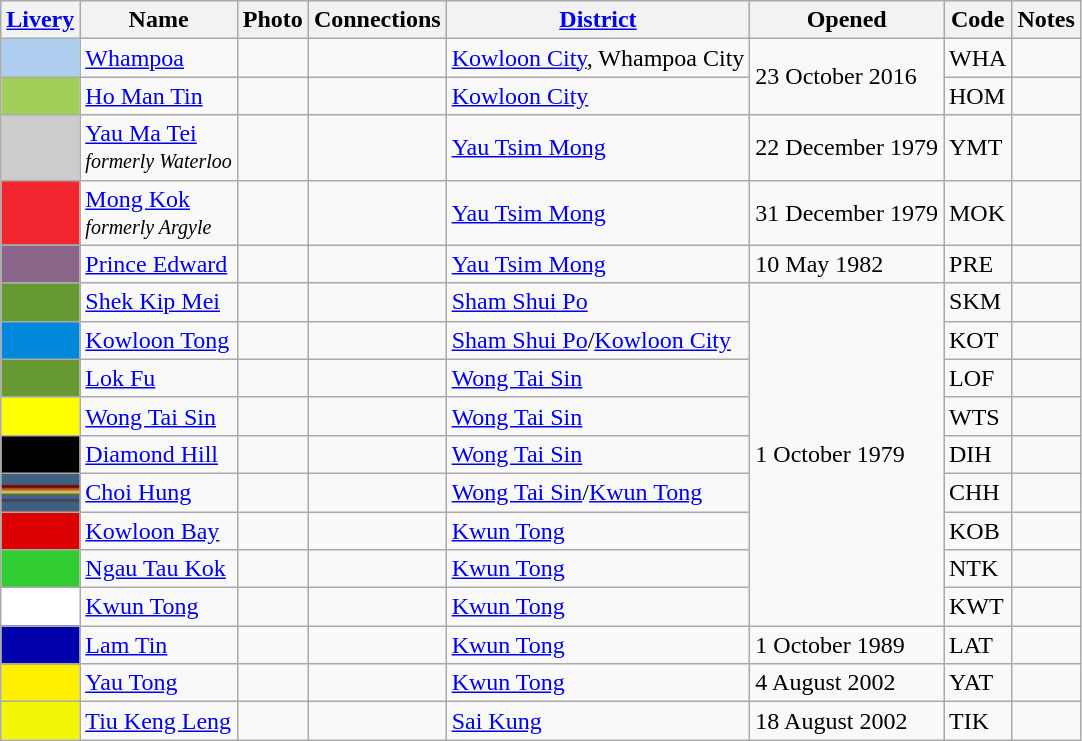<table class="wikitable sortable">
<tr>
<th class="unsortable"><a href='#'>Livery</a></th>
<th>Name</th>
<th class="unsortable">Photo</th>
<th>Connections</th>
<th><a href='#'>District</a></th>
<th data-sort-type="date">Opened</th>
<th>Code</th>
<th class="unsortable">Notes</th>
</tr>
<tr>
<td style="background:#AECFF0;"></td>
<td><a href='#'>Whampoa</a></td>
<td>  </td>
<td></td>
<td><a href='#'>Kowloon City</a>, Whampoa City</td>
<td rowspan="2">23 October 2016</td>
<td>WHA</td>
<td></td>
</tr>
<tr>
<td style="background:#A2CF5A;"></td>
<td><a href='#'>Ho Man Tin</a></td>
<td>  </td>
<td></td>
<td><a href='#'>Kowloon City</a></td>
<td>HOM</td>
<td></td>
</tr>
<tr>
<td style="background:#CCCCCC;"></td>
<td><a href='#'>Yau Ma Tei</a><br><small><em>formerly Waterloo</em></small></td>
<td></td>
<td></td>
<td><a href='#'>Yau Tsim Mong</a></td>
<td>22 December 1979</td>
<td>YMT</td>
<td></td>
</tr>
<tr>
<td style="background:#F3252E;"></td>
<td><a href='#'>Mong Kok</a><br><small><em>formerly Argyle</em></small></td>
<td></td>
<td></td>
<td><a href='#'>Yau Tsim Mong</a></td>
<td>31 December 1979</td>
<td>MOK</td>
<td></td>
</tr>
<tr>
<td style="background:#8B668B;"></td>
<td><a href='#'>Prince Edward</a></td>
<td></td>
<td></td>
<td><a href='#'>Yau Tsim Mong</a></td>
<td>10 May 1982</td>
<td>PRE</td>
<td></td>
</tr>
<tr>
<td style="background:#669933;"></td>
<td><a href='#'>Shek Kip Mei</a></td>
<td> </td>
<td></td>
<td><a href='#'>Sham Shui Po</a></td>
<td rowspan="9">1 October 1979</td>
<td>SKM</td>
<td></td>
</tr>
<tr>
<td style="background:#0088DD;"></td>
<td><a href='#'>Kowloon Tong</a></td>
<td>  </td>
<td></td>
<td><a href='#'>Sham Shui Po</a>/<a href='#'>Kowloon City</a></td>
<td>KOT</td>
<td></td>
</tr>
<tr>
<td style="background:#669933;"></td>
<td><a href='#'>Lok Fu</a></td>
<td></td>
<td></td>
<td><a href='#'>Wong Tai Sin</a></td>
<td>LOF</td>
<td></td>
</tr>
<tr>
<td style="background:yellow;"></td>
<td><a href='#'>Wong Tai Sin</a></td>
<td></td>
<td></td>
<td><a href='#'>Wong Tai Sin</a></td>
<td>WTS</td>
<td></td>
</tr>
<tr>
<td style="background:black;"></td>
<td><a href='#'>Diamond Hill</a></td>
<td></td>
<td></td>
<td><a href='#'>Wong Tai Sin</a></td>
<td>DIH</td>
<td></td>
</tr>
<tr>
<td style="background: #406080; background-image: linear-gradient(to bottom, #406080, #406080, #406080, #406080, #406080, #406080, #406080, #406080, #700000, #700000, #BC6020, #BC6020, #D8C860, #D8C860, #4C6C40, #4C6C40, #4060A0, #4060A0, #444054, #444054, #406080, #406080, #406080, #406080, #406080, #406080, #406080, #406080);;"></td>
<td><a href='#'>Choi Hung</a></td>
<td></td>
<td></td>
<td><a href='#'>Wong Tai Sin</a>/<a href='#'>Kwun Tong</a></td>
<td>CHH</td>
<td></td>
</tr>
<tr>
<td style="background:#DD0000;"></td>
<td><a href='#'>Kowloon Bay</a></td>
<td></td>
<td></td>
<td><a href='#'>Kwun Tong</a></td>
<td>KOB</td>
<td></td>
</tr>
<tr>
<td style="background:#32CD32;"></td>
<td><a href='#'>Ngau Tau Kok</a></td>
<td></td>
<td></td>
<td><a href='#'>Kwun Tong</a></td>
<td>NTK</td>
<td></td>
</tr>
<tr>
<td style="background:white;"></td>
<td><a href='#'>Kwun Tong</a></td>
<td></td>
<td></td>
<td><a href='#'>Kwun Tong</a></td>
<td>KWT</td>
<td></td>
</tr>
<tr>
<td style="background:#0000AA;"></td>
<td><a href='#'>Lam Tin</a></td>
<td></td>
<td></td>
<td><a href='#'>Kwun Tong</a></td>
<td>1 October 1989</td>
<td>LAT</td>
<td></td>
</tr>
<tr>
<td style="background:#FFF000;"></td>
<td><a href='#'>Yau Tong</a></td>
<td></td>
<td></td>
<td><a href='#'>Kwun Tong</a></td>
<td>4 August 2002</td>
<td>YAT</td>
<td></td>
</tr>
<tr>
<td style="background:#F3F705;"></td>
<td><a href='#'>Tiu Keng Leng</a></td>
<td></td>
<td></td>
<td><a href='#'>Sai Kung</a></td>
<td>18 August 2002</td>
<td>TIK</td>
<td></td>
</tr>
</table>
